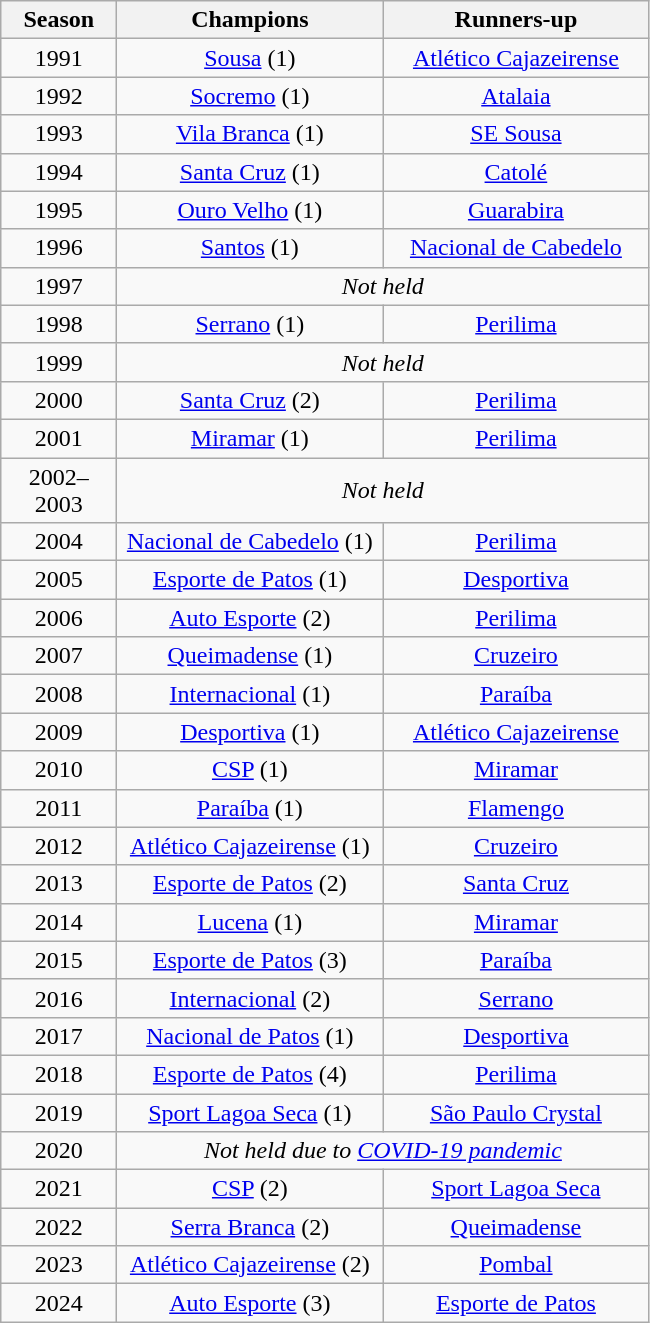<table class="wikitable" style="text-align:center; margin-left:1em;">
<tr>
<th style="width:70px">Season</th>
<th style="width:170px">Champions</th>
<th style="width:170px">Runners-up</th>
</tr>
<tr>
<td>1991</td>
<td><a href='#'>Sousa</a> (1)</td>
<td><a href='#'>Atlético Cajazeirense</a></td>
</tr>
<tr>
<td>1992</td>
<td><a href='#'>Socremo</a> (1)</td>
<td><a href='#'>Atalaia</a></td>
</tr>
<tr>
<td>1993</td>
<td><a href='#'>Vila Branca</a> (1)</td>
<td><a href='#'>SE Sousa</a></td>
</tr>
<tr>
<td>1994</td>
<td><a href='#'>Santa Cruz</a> (1)</td>
<td><a href='#'>Catolé</a></td>
</tr>
<tr>
<td>1995</td>
<td><a href='#'>Ouro Velho</a> (1)</td>
<td><a href='#'>Guarabira</a></td>
</tr>
<tr>
<td>1996</td>
<td><a href='#'>Santos</a> (1)</td>
<td><a href='#'>Nacional de Cabedelo</a></td>
</tr>
<tr>
<td>1997</td>
<td colspan=2><em>Not held</em></td>
</tr>
<tr>
<td>1998</td>
<td><a href='#'>Serrano</a> (1)</td>
<td><a href='#'>Perilima</a></td>
</tr>
<tr>
<td>1999</td>
<td colspan=2><em>Not held</em></td>
</tr>
<tr>
<td>2000</td>
<td><a href='#'>Santa Cruz</a> (2)</td>
<td><a href='#'>Perilima</a></td>
</tr>
<tr>
<td>2001</td>
<td><a href='#'>Miramar</a> (1)</td>
<td><a href='#'>Perilima</a></td>
</tr>
<tr>
<td>2002–2003</td>
<td colspan=2><em>Not held</em></td>
</tr>
<tr>
<td>2004</td>
<td><a href='#'>Nacional de Cabedelo</a> (1)</td>
<td><a href='#'>Perilima</a></td>
</tr>
<tr>
<td>2005</td>
<td><a href='#'>Esporte de Patos</a> (1)</td>
<td><a href='#'>Desportiva</a></td>
</tr>
<tr>
<td>2006</td>
<td><a href='#'>Auto Esporte</a> (2)</td>
<td><a href='#'>Perilima</a></td>
</tr>
<tr>
<td>2007</td>
<td><a href='#'>Queimadense</a> (1)</td>
<td><a href='#'>Cruzeiro</a></td>
</tr>
<tr>
<td>2008</td>
<td><a href='#'>Internacional</a> (1)</td>
<td><a href='#'>Paraíba</a></td>
</tr>
<tr>
<td>2009</td>
<td><a href='#'>Desportiva</a> (1)</td>
<td><a href='#'>Atlético Cajazeirense</a></td>
</tr>
<tr>
<td>2010</td>
<td><a href='#'>CSP</a> (1)</td>
<td><a href='#'>Miramar</a></td>
</tr>
<tr>
<td>2011</td>
<td><a href='#'>Paraíba</a> (1)</td>
<td><a href='#'>Flamengo</a></td>
</tr>
<tr>
<td>2012</td>
<td><a href='#'>Atlético Cajazeirense</a> (1)</td>
<td><a href='#'>Cruzeiro</a></td>
</tr>
<tr>
<td>2013</td>
<td><a href='#'>Esporte de Patos</a> (2)</td>
<td><a href='#'>Santa Cruz</a></td>
</tr>
<tr>
<td>2014</td>
<td><a href='#'>Lucena</a> (1)</td>
<td><a href='#'>Miramar</a></td>
</tr>
<tr>
<td>2015</td>
<td><a href='#'>Esporte de Patos</a> (3)</td>
<td><a href='#'>Paraíba</a></td>
</tr>
<tr>
<td>2016</td>
<td><a href='#'>Internacional</a> (2)</td>
<td><a href='#'>Serrano</a></td>
</tr>
<tr>
<td>2017</td>
<td><a href='#'>Nacional de Patos</a> (1)</td>
<td><a href='#'>Desportiva</a></td>
</tr>
<tr>
<td>2018</td>
<td><a href='#'>Esporte de Patos</a> (4)</td>
<td><a href='#'>Perilima</a></td>
</tr>
<tr>
<td>2019</td>
<td><a href='#'>Sport Lagoa Seca</a> (1)</td>
<td><a href='#'>São Paulo Crystal</a></td>
</tr>
<tr>
<td>2020</td>
<td colspan=2><em>Not held due to <a href='#'>COVID-19 pandemic</a></em></td>
</tr>
<tr>
<td>2021</td>
<td><a href='#'>CSP</a> (2)</td>
<td><a href='#'>Sport Lagoa Seca</a></td>
</tr>
<tr>
<td>2022</td>
<td><a href='#'>Serra Branca</a> (2)</td>
<td><a href='#'>Queimadense</a></td>
</tr>
<tr>
<td>2023</td>
<td><a href='#'>Atlético Cajazeirense</a> (2)</td>
<td><a href='#'>Pombal</a></td>
</tr>
<tr>
<td>2024</td>
<td><a href='#'>Auto Esporte</a> (3)</td>
<td><a href='#'>Esporte de Patos</a></td>
</tr>
</table>
